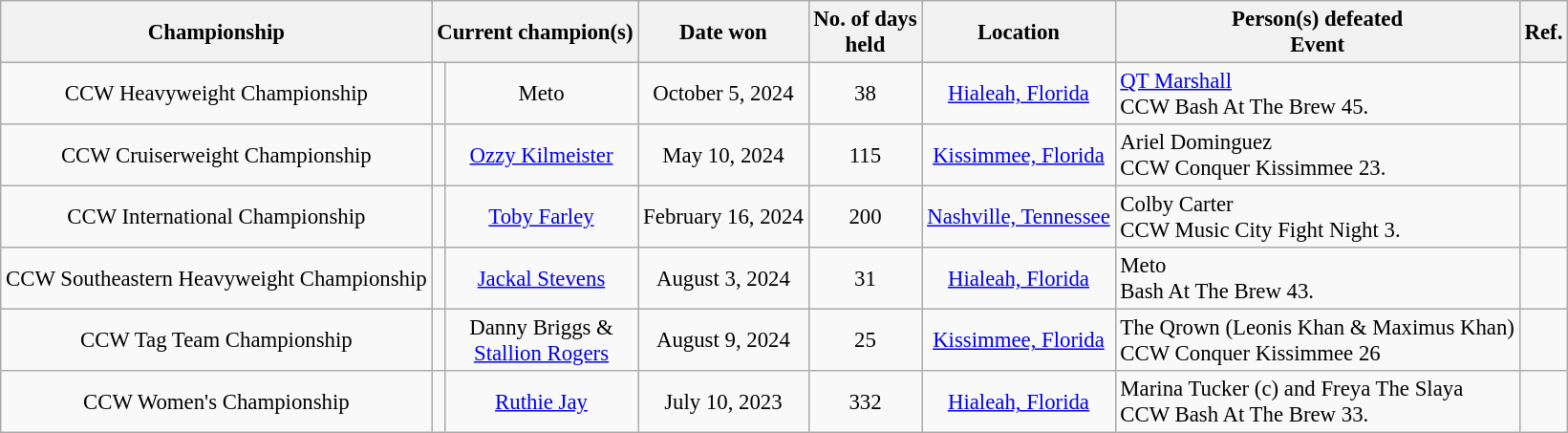<table class="wikitable sortable" style="text-align: center; font-size:95%;">
<tr>
<th>Championship</th>
<th colspan="2">Current champion(s)</th>
<th>Date won</th>
<th>No. of days<br>held</th>
<th>Location</th>
<th class=unsortable>Person(s) defeated<br>Event</th>
<th class=unsortable>Ref.</th>
</tr>
<tr>
<td>CCW Heavyweight Championship</td>
<td></td>
<td>Meto</td>
<td>October 5, 2024</td>
<td>38</td>
<td><a href='#'>Hialeah, Florida</a></td>
<td align="left"><a href='#'>QT Marshall</a><br>CCW Bash At The Brew 45.</td>
<td></td>
</tr>
<tr>
<td>CCW Cruiserweight Championship</td>
<td></td>
<td><a href='#'>Ozzy Kilmeister</a></td>
<td>May 10, 2024</td>
<td>115</td>
<td><a href='#'>Kissimmee, Florida</a></td>
<td align="left">Ariel Dominguez<br>CCW Conquer Kissimmee 23.</td>
<td></td>
</tr>
<tr>
<td>CCW International Championship</td>
<td></td>
<td><a href='#'>Toby Farley</a></td>
<td>February 16, 2024</td>
<td>200</td>
<td><a href='#'>Nashville, Tennessee</a></td>
<td align="left">Colby Carter<br>CCW Music City Fight Night 3.</td>
<td></td>
</tr>
<tr>
<td>CCW Southeastern Heavyweight Championship</td>
<td></td>
<td><a href='#'>Jackal Stevens</a></td>
<td>August 3, 2024</td>
<td>31</td>
<td><a href='#'>Hialeah, Florida</a></td>
<td align="left">Meto<br>Bash At The Brew 43.</td>
<td></td>
</tr>
<tr>
<td>CCW Tag Team Championship</td>
<td></td>
<td>Danny Briggs &<br><a href='#'>Stallion Rogers</a></td>
<td>August 9, 2024</td>
<td>25</td>
<td><a href='#'>Kissimmee, Florida</a></td>
<td align="left">The Qrown (Leonis Khan & Maximus Khan)<br>CCW Conquer Kissimmee 26</td>
<td></td>
</tr>
<tr>
<td>CCW Women's Championship</td>
<td></td>
<td><a href='#'>Ruthie Jay</a></td>
<td>July 10, 2023</td>
<td>332</td>
<td><a href='#'>Hialeah, Florida</a></td>
<td align="left">Marina Tucker (c) and Freya The Slaya<br>CCW Bash At The Brew 33.</td>
<td></td>
</tr>
</table>
